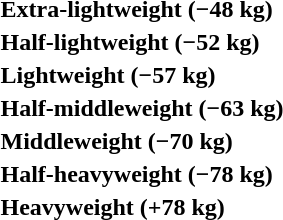<table>
<tr>
<th rowspan=2 style="text-align:left;">Extra-lightweight (−48 kg)</th>
<td rowspan=2></td>
<td rowspan=2></td>
<td></td>
</tr>
<tr>
<td></td>
</tr>
<tr>
<th rowspan=2 style="text-align:left;">Half-lightweight (−52 kg)</th>
<td rowspan=2></td>
<td rowspan=2></td>
<td></td>
</tr>
<tr>
<td></td>
</tr>
<tr>
<th rowspan=2 style="text-align:left;">Lightweight (−57 kg)</th>
<td rowspan=2></td>
<td rowspan=2></td>
<td></td>
</tr>
<tr>
<td></td>
</tr>
<tr>
<th rowspan=2 style="text-align:left;">Half-middleweight (−63 kg)</th>
<td rowspan=2></td>
<td rowspan=2></td>
<td></td>
</tr>
<tr>
<td></td>
</tr>
<tr>
<th rowspan=2 style="text-align:left;">Middleweight (−70 kg)</th>
<td rowspan=2></td>
<td rowspan=2></td>
<td></td>
</tr>
<tr>
<td></td>
</tr>
<tr>
<th rowspan=2 style="text-align:left;">Half-heavyweight (−78 kg)</th>
<td rowspan=2></td>
<td rowspan=2></td>
<td></td>
</tr>
<tr>
<td></td>
</tr>
<tr>
<th rowspan=2 style="text-align:left;">Heavyweight (+78 kg)</th>
<td rowspan=2></td>
<td rowspan=2></td>
<td></td>
</tr>
<tr>
<td></td>
</tr>
</table>
